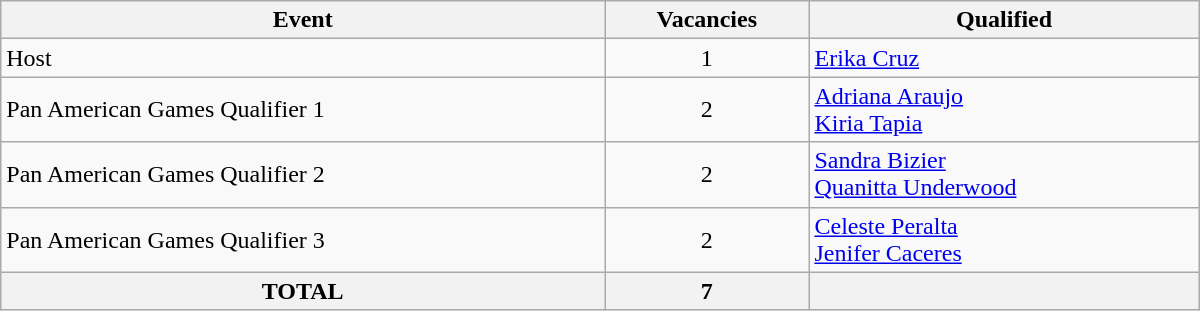<table class = "wikitable" width=800>
<tr>
<th>Event</th>
<th>Vacancies</th>
<th>Qualified</th>
</tr>
<tr>
<td>Host</td>
<td align="center">1</td>
<td> <a href='#'>Erika Cruz</a></td>
</tr>
<tr>
<td>Pan American Games Qualifier 1</td>
<td align="center">2</td>
<td> <a href='#'>Adriana Araujo</a> <br>  <a href='#'>Kiria Tapia</a></td>
</tr>
<tr>
<td>Pan American Games Qualifier 2</td>
<td align="center">2</td>
<td> <a href='#'>Sandra Bizier</a> <br>  <a href='#'>Quanitta Underwood</a></td>
</tr>
<tr>
<td>Pan American Games Qualifier 3</td>
<td align="center">2</td>
<td> <a href='#'>Celeste Peralta</a> <br>  <a href='#'>Jenifer Caceres</a></td>
</tr>
<tr>
<th colspan="1">TOTAL</th>
<th>7</th>
<th></th>
</tr>
</table>
